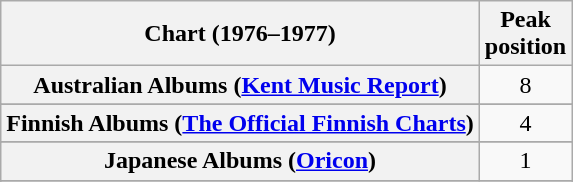<table class="wikitable sortable plainrowheaders" style="text-align:center">
<tr>
<th scope="col">Chart (1976–1977)</th>
<th scope="col">Peak<br>position</th>
</tr>
<tr>
<th scope="row">Australian Albums (<a href='#'>Kent Music Report</a>)</th>
<td>8</td>
</tr>
<tr>
</tr>
<tr>
</tr>
<tr>
</tr>
<tr>
<th scope="row">Finnish Albums (<a href='#'>The Official Finnish Charts</a>)</th>
<td>4</td>
</tr>
<tr>
</tr>
<tr>
<th scope="row">Japanese Albums (<a href='#'>Oricon</a>)</th>
<td>1</td>
</tr>
<tr>
</tr>
<tr>
</tr>
<tr>
</tr>
<tr>
</tr>
<tr>
</tr>
</table>
